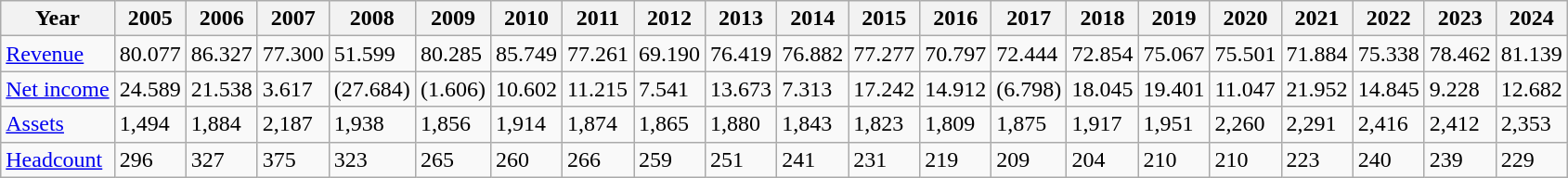<table class="wikitable">
<tr>
<th>Year</th>
<th>2005</th>
<th>2006</th>
<th>2007</th>
<th>2008</th>
<th>2009</th>
<th>2010</th>
<th>2011</th>
<th>2012</th>
<th>2013</th>
<th>2014</th>
<th>2015</th>
<th>2016</th>
<th>2017</th>
<th>2018</th>
<th>2019</th>
<th>2020</th>
<th>2021</th>
<th>2022</th>
<th>2023</th>
<th>2024</th>
</tr>
<tr>
<td><a href='#'>Revenue</a></td>
<td>80.077</td>
<td>86.327</td>
<td>77.300</td>
<td>51.599</td>
<td>80.285</td>
<td>85.749</td>
<td>77.261</td>
<td>69.190</td>
<td>76.419</td>
<td>76.882</td>
<td>77.277</td>
<td>70.797</td>
<td>72.444</td>
<td>72.854</td>
<td>75.067</td>
<td>75.501</td>
<td>71.884</td>
<td>75.338</td>
<td>78.462</td>
<td>81.139</td>
</tr>
<tr>
<td><a href='#'>Net income</a></td>
<td>24.589</td>
<td>21.538</td>
<td>3.617</td>
<td>(27.684)</td>
<td>(1.606)</td>
<td>10.602</td>
<td>11.215</td>
<td>7.541</td>
<td>13.673</td>
<td>7.313</td>
<td>17.242</td>
<td>14.912</td>
<td>(6.798)</td>
<td>18.045</td>
<td>19.401</td>
<td>11.047</td>
<td>21.952</td>
<td>14.845</td>
<td>9.228</td>
<td>12.682</td>
</tr>
<tr>
<td><a href='#'>Assets</a></td>
<td>1,494</td>
<td>1,884</td>
<td>2,187</td>
<td>1,938</td>
<td>1,856</td>
<td>1,914</td>
<td>1,874</td>
<td>1,865</td>
<td>1,880</td>
<td>1,843</td>
<td>1,823</td>
<td>1,809</td>
<td>1,875</td>
<td>1,917</td>
<td>1,951</td>
<td>2,260</td>
<td>2,291</td>
<td>2,416</td>
<td>2,412</td>
<td>2,353</td>
</tr>
<tr>
<td><a href='#'>Headcount</a></td>
<td>296</td>
<td>327</td>
<td>375</td>
<td>323</td>
<td>265</td>
<td>260</td>
<td>266</td>
<td>259</td>
<td>251</td>
<td>241</td>
<td>231</td>
<td>219</td>
<td>209</td>
<td>204</td>
<td>210</td>
<td>210</td>
<td>223</td>
<td>240</td>
<td>239</td>
<td>229</td>
</tr>
</table>
